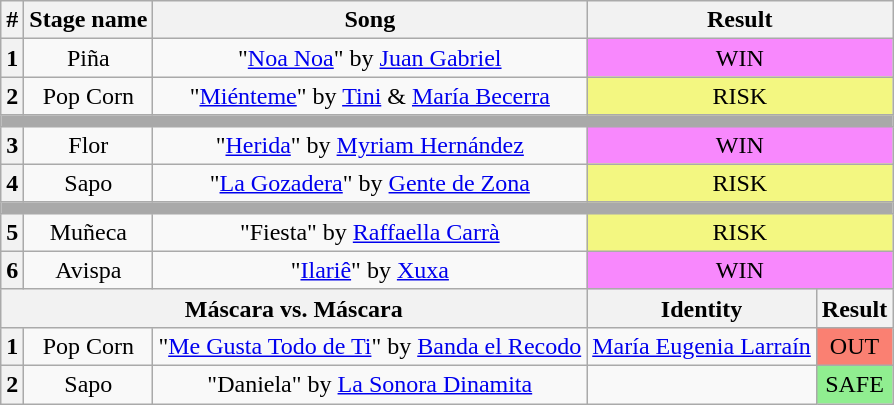<table class="wikitable plainrowheaders" style="text-align: center;">
<tr>
<th>#</th>
<th>Stage name</th>
<th>Song</th>
<th colspan=2>Result</th>
</tr>
<tr>
<th>1</th>
<td>Piña</td>
<td>"<a href='#'>Noa Noa</a>" by <a href='#'>Juan Gabriel</a></td>
<td colspan=2 bgcolor=#F888FD>WIN</td>
</tr>
<tr>
<th>2</th>
<td>Pop Corn</td>
<td>"<a href='#'>Miénteme</a>" by <a href='#'>Tini</a> & <a href='#'>María Becerra</a></td>
<td colspan=2 bgcolor=#F3F781>RISK</td>
</tr>
<tr>
<td colspan="5" style="background:darkgray"></td>
</tr>
<tr>
<th>3</th>
<td>Flor</td>
<td>"<a href='#'>Herida</a>" by <a href='#'>Myriam Hernández</a></td>
<td colspan=2 bgcolor=#F888FD>WIN</td>
</tr>
<tr>
<th>4</th>
<td>Sapo</td>
<td>"<a href='#'>La Gozadera</a>" by <a href='#'>Gente de Zona</a></td>
<td colspan=2 bgcolor=#F3F781>RISK</td>
</tr>
<tr>
<td colspan="5" style="background:darkgray"></td>
</tr>
<tr>
<th>5</th>
<td>Muñeca</td>
<td>"Fiesta" by <a href='#'>Raffaella Carrà</a></td>
<td colspan=2 bgcolor=#F3F781>RISK</td>
</tr>
<tr>
<th>6</th>
<td>Avispa</td>
<td>"<a href='#'>Ilariê</a>" by <a href='#'>Xuxa</a></td>
<td colspan=2 bgcolor=#F888FD>WIN</td>
</tr>
<tr>
<th colspan="3">Máscara vs. Máscara</th>
<th>Identity</th>
<th>Result</th>
</tr>
<tr>
<th>1</th>
<td>Pop Corn</td>
<td>"<a href='#'>Me Gusta Todo de Ti</a>" by <a href='#'>Banda el Recodo</a></td>
<td><a href='#'>María Eugenia Larraín</a></td>
<td bgcolor=salmon>OUT</td>
</tr>
<tr>
<th>2</th>
<td>Sapo</td>
<td>"Daniela" by <a href='#'>La Sonora Dinamita</a></td>
<td></td>
<td bgcolor=lightgreen>SAFE</td>
</tr>
</table>
